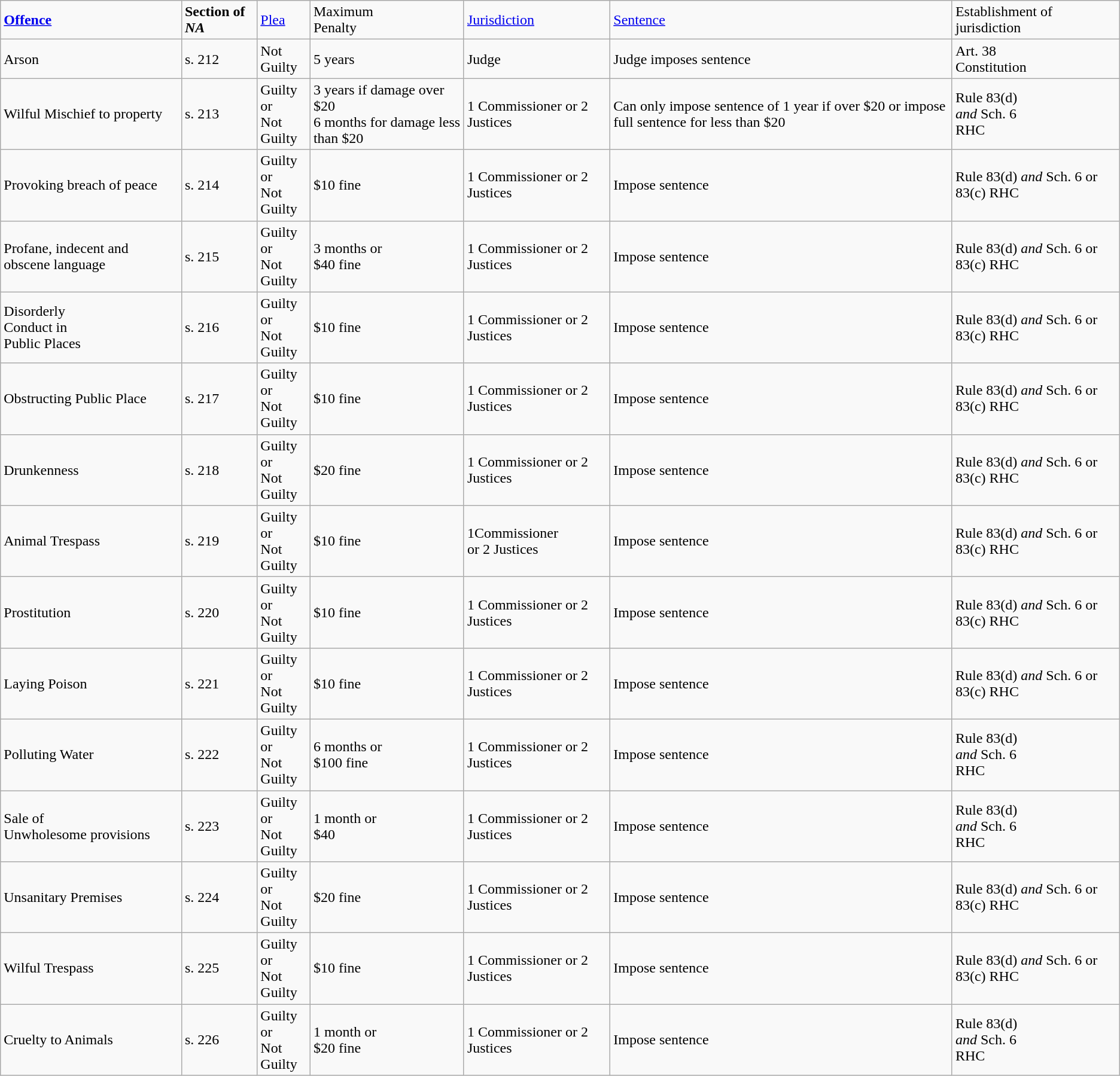<table class="wikitable sortable mw-collapsible mw-collapsed">
<tr>
<td><strong><a href='#'>Offence</a></strong></td>
<td><strong>Section of <em>NA<strong><em></td>
<td></strong><a href='#'>Plea</a><strong></td>
<td></strong>Maximum<strong><br></strong>Penalty<strong></td>
<td></strong><a href='#'>Jurisdiction</a><strong></td>
<td></strong><a href='#'>Sentence</a><strong></td>
<td></strong>Establishment of jurisdiction<strong></td>
</tr>
<tr>
<td>Arson</td>
<td></em>s. 212 <em></td>
<td>Not<br>Guilty</td>
<td>5 years</td>
<td>Judge</td>
<td>Judge imposes sentence</td>
<td></em>Art. 38<em><br></em>Constitution<em></td>
</tr>
<tr>
<td>Wilful Mischief to property</td>
<td></em>s. 213<em></td>
<td>Guilty or<br>Not<br>Guilty</td>
<td>3 years if damage over $20<br>6 months for damage less than $20</td>
<td>1 Commissioner or 2 Justices</td>
<td>Can only impose sentence of 1 year if over $20 or impose full sentence for less than  $20</td>
<td></em>Rule 83(d)<em><br>and </em>Sch. 6<em><br></em>RHC<em></td>
</tr>
<tr>
<td>Provoking breach of peace</td>
<td></em>s. 214<em></td>
<td>Guilty or<br>Not<br>Guilty</td>
<td>$10 fine</td>
<td>1 Commissioner or 2 Justices</td>
<td>Impose sentence</td>
<td></em>Rule 83(d)<em> and </em>Sch. 6 or 83(c) RHC<em></td>
</tr>
<tr>
<td>Profane, indecent and obscene language</td>
<td></em>s. 215<em></td>
<td>Guilty or<br>Not<br>Guilty</td>
<td>3 months or<br>$40 fine</td>
<td>1 Commissioner or 2 Justices</td>
<td>Impose sentence</td>
<td></em>Rule 83(d)<em> and </em>Sch. 6 or 83(c) RHC<em></td>
</tr>
<tr>
<td>Disorderly<br>Conduct in<br>Public Places</td>
<td></em>s. 216<em></td>
<td>Guilty or<br>Not<br>Guilty</td>
<td>$10 fine</td>
<td>1 Commissioner or 2 Justices</td>
<td>Impose sentence</td>
<td></em>Rule 83(d)<em> and </em>Sch. 6 or 83(c) RHC<em></td>
</tr>
<tr>
<td>Obstructing Public Place</td>
<td></em>s. 217<em></td>
<td>Guilty or<br>Not<br>Guilty</td>
<td>$10 fine</td>
<td>1 Commissioner or 2 Justices</td>
<td>Impose sentence</td>
<td></em>Rule 83(d)<em> and </em>Sch. 6 or 83(c) RHC<em></td>
</tr>
<tr>
<td>Drunkenness</td>
<td></em>s. 218<em></td>
<td>Guilty or<br>Not<br>Guilty</td>
<td>$20 fine</td>
<td>1 Commissioner or 2 Justices</td>
<td>Impose sentence</td>
<td></em>Rule 83(d)<em> and </em>Sch. 6 or 83(c) RHC<em></td>
</tr>
<tr>
<td>Animal Trespass</td>
<td></em>s. 219<em></td>
<td>Guilty or<br>Not<br>Guilty</td>
<td>$10 fine</td>
<td>1Commissioner<br>or 2 Justices</td>
<td>Impose sentence</td>
<td></em>Rule 83(d)<em> and </em>Sch. 6 or 83(c) RHC<em></td>
</tr>
<tr>
<td>Prostitution</td>
<td></em>s. 220<em></td>
<td>Guilty or<br>Not<br>Guilty</td>
<td>$10 fine</td>
<td>1 Commissioner or 2 Justices</td>
<td>Impose sentence</td>
<td></em>Rule 83(d)<em> and </em>Sch. 6 or 83(c) RHC<em></td>
</tr>
<tr>
<td>Laying Poison</td>
<td></em>s. 221<em></td>
<td>Guilty or<br>Not<br>Guilty</td>
<td>$10 fine</td>
<td>1 Commissioner or 2 Justices</td>
<td>Impose sentence</td>
<td></em>Rule 83(d)<em> and </em>Sch. 6 or 83(c) RHC<em></td>
</tr>
<tr>
<td>Polluting Water</td>
<td></em>s. 222<em></td>
<td>Guilty or<br>Not<br>Guilty</td>
<td>6 months or<br>$100 fine</td>
<td>1 Commissioner or 2 Justices</td>
<td>Impose sentence</td>
<td></em>Rule 83(d)<em><br>and </em>Sch. 6<em><br></em>RHC<em></td>
</tr>
<tr>
<td>Sale of<br>Unwholesome provisions</td>
<td></em>s. 223<em></td>
<td>Guilty or<br>Not<br>Guilty</td>
<td>1 month or<br>$40</td>
<td>1 Commissioner or 2 Justices</td>
<td>Impose sentence</td>
<td></em>Rule 83(d)<em><br>and </em>Sch. 6<em><br></em>RHC<em></td>
</tr>
<tr>
<td>Unsanitary Premises</td>
<td></em>s. 224<em></td>
<td>Guilty or<br>Not<br>Guilty</td>
<td>$20 fine</td>
<td>1 Commissioner or 2 Justices</td>
<td>Impose sentence</td>
<td></em>Rule 83(d)<em> and </em>Sch. 6 or 83(c) RHC<em></td>
</tr>
<tr>
<td>Wilful Trespass</td>
<td></em>s. 225<em></td>
<td>Guilty or<br>Not<br>Guilty</td>
<td>$10 fine</td>
<td>1 Commissioner or 2 Justices</td>
<td>Impose sentence</td>
<td></em>Rule 83(d)<em> and </em>Sch. 6 or 83(c) RHC<em></td>
</tr>
<tr>
<td>Cruelty to Animals</td>
<td></em>s. 226<em></td>
<td>Guilty or<br>Not<br>Guilty</td>
<td>1 month or<br>$20 fine</td>
<td>1 Commissioner or 2 Justices</td>
<td>Impose sentence</td>
<td></em>Rule 83(d)<em><br>and </em>Sch. 6<em><br></em>RHC<em></td>
</tr>
</table>
